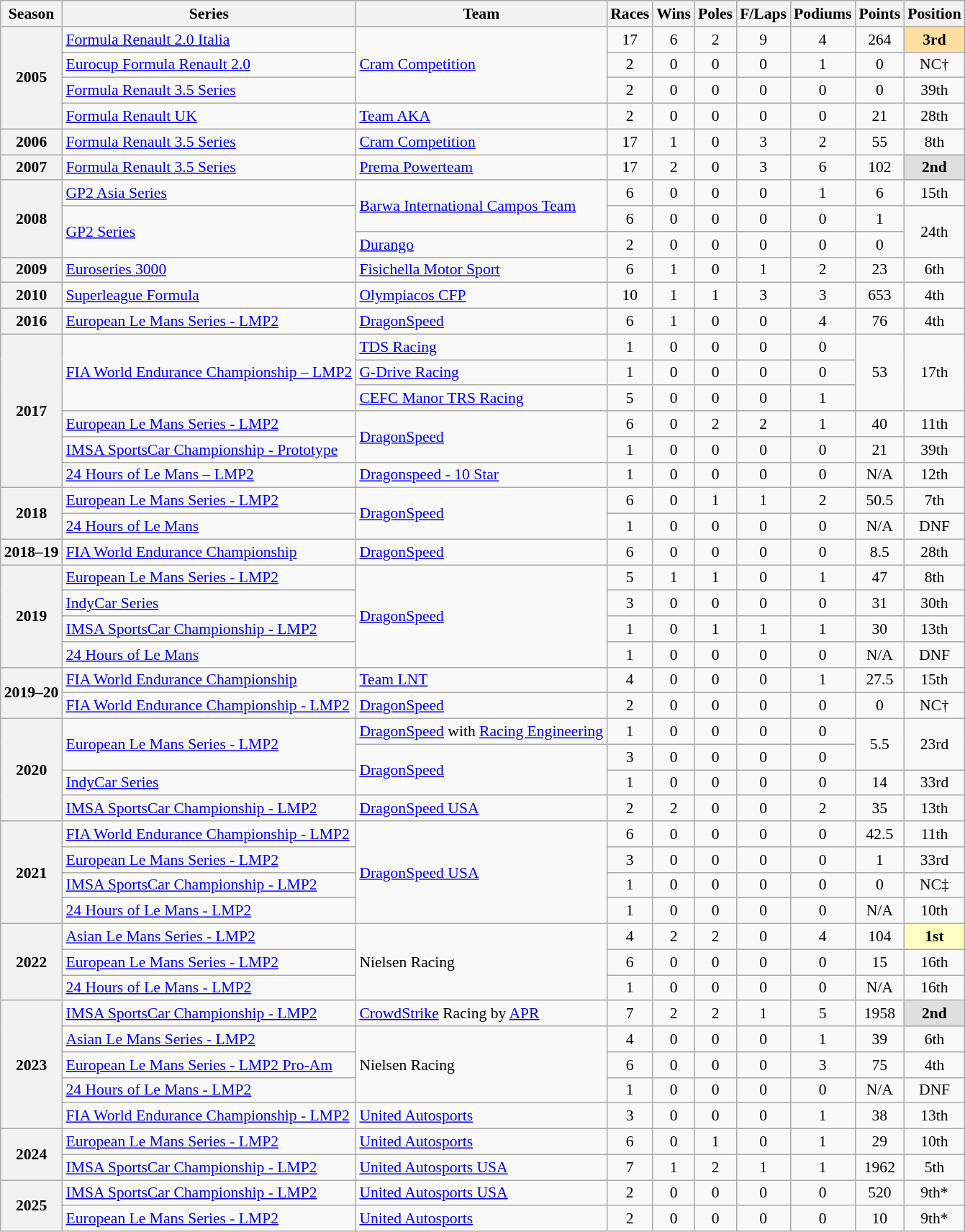<table class="wikitable" style="font-size: 90%; text-align:center">
<tr>
<th>Season</th>
<th>Series</th>
<th>Team</th>
<th>Races</th>
<th>Wins</th>
<th>Poles</th>
<th>F/Laps</th>
<th>Podiums</th>
<th>Points</th>
<th>Position</th>
</tr>
<tr>
<th rowspan=4>2005</th>
<td align=left><a href='#'>Formula Renault 2.0 Italia</a></td>
<td rowspan="3" align="left"><a href='#'>Cram Competition</a></td>
<td>17</td>
<td>6</td>
<td>2</td>
<td>9</td>
<td>4</td>
<td>264</td>
<td style="background:#FFDF9F;"><strong>3rd</strong></td>
</tr>
<tr>
<td align=left><a href='#'>Eurocup Formula Renault 2.0</a></td>
<td>2</td>
<td>0</td>
<td>0</td>
<td>0</td>
<td>1</td>
<td>0</td>
<td>NC†</td>
</tr>
<tr>
<td align="left"><a href='#'>Formula Renault 3.5 Series</a></td>
<td>2</td>
<td>0</td>
<td>0</td>
<td>0</td>
<td>0</td>
<td>0</td>
<td>39th</td>
</tr>
<tr>
<td align=left><a href='#'>Formula Renault UK</a></td>
<td align=left><a href='#'>Team AKA</a></td>
<td>2</td>
<td>0</td>
<td>0</td>
<td>0</td>
<td>0</td>
<td>21</td>
<td>28th</td>
</tr>
<tr>
<th>2006</th>
<td align=left><a href='#'>Formula Renault 3.5 Series</a></td>
<td align=left><a href='#'>Cram Competition</a></td>
<td>17</td>
<td>1</td>
<td>0</td>
<td>3</td>
<td>2</td>
<td>55</td>
<td>8th</td>
</tr>
<tr>
<th>2007</th>
<td align=left><a href='#'>Formula Renault 3.5 Series</a></td>
<td align=left><a href='#'>Prema Powerteam</a></td>
<td>17</td>
<td>2</td>
<td>0</td>
<td>3</td>
<td>6</td>
<td>102</td>
<td style="background:#DFDFDF;"><strong>2nd</strong></td>
</tr>
<tr>
<th rowspan=3>2008</th>
<td align=left><a href='#'>GP2 Asia Series</a></td>
<td align=left rowspan=2><a href='#'>Barwa International Campos Team</a></td>
<td>6</td>
<td>0</td>
<td>0</td>
<td>0</td>
<td>1</td>
<td>6</td>
<td>15th</td>
</tr>
<tr>
<td align=left rowspan=2><a href='#'>GP2 Series</a></td>
<td>6</td>
<td>0</td>
<td>0</td>
<td>0</td>
<td>0</td>
<td>1</td>
<td rowspan=2>24th</td>
</tr>
<tr>
<td align=left><a href='#'>Durango</a></td>
<td>2</td>
<td>0</td>
<td>0</td>
<td>0</td>
<td>0</td>
<td>0</td>
</tr>
<tr>
<th>2009</th>
<td align=left><a href='#'>Euroseries 3000</a></td>
<td align=left><a href='#'>Fisichella Motor Sport</a></td>
<td>6</td>
<td>1</td>
<td>0</td>
<td>1</td>
<td>2</td>
<td>23</td>
<td>6th</td>
</tr>
<tr>
<th>2010</th>
<td align=left><a href='#'>Superleague Formula</a></td>
<td align=left><a href='#'>Olympiacos CFP</a></td>
<td>10</td>
<td>1</td>
<td>1</td>
<td>3</td>
<td>3</td>
<td>653</td>
<td>4th</td>
</tr>
<tr>
<th>2016</th>
<td align=left><a href='#'>European Le Mans Series - LMP2</a></td>
<td align=left><a href='#'>DragonSpeed</a></td>
<td>6</td>
<td>1</td>
<td>0</td>
<td>0</td>
<td>4</td>
<td>76</td>
<td>4th</td>
</tr>
<tr>
<th rowspan=6>2017</th>
<td align=left rowspan=3 nowrap><a href='#'>FIA World Endurance Championship – LMP2</a></td>
<td align=left><a href='#'>TDS Racing</a></td>
<td>1</td>
<td>0</td>
<td>0</td>
<td>0</td>
<td>0</td>
<td rowspan=3>53</td>
<td rowspan=3>17th</td>
</tr>
<tr>
<td align=left><a href='#'>G-Drive Racing</a></td>
<td>1</td>
<td>0</td>
<td>0</td>
<td>0</td>
<td>0</td>
</tr>
<tr>
<td align=left><a href='#'>CEFC Manor TRS Racing</a></td>
<td>5</td>
<td>0</td>
<td>0</td>
<td>0</td>
<td>1</td>
</tr>
<tr>
<td align=left><a href='#'>European Le Mans Series - LMP2</a></td>
<td align=left rowspan=2><a href='#'>DragonSpeed</a></td>
<td>6</td>
<td>0</td>
<td>2</td>
<td>2</td>
<td>1</td>
<td>40</td>
<td>11th</td>
</tr>
<tr>
<td align=left><a href='#'>IMSA SportsCar Championship - Prototype</a></td>
<td>1</td>
<td>0</td>
<td>0</td>
<td>0</td>
<td>0</td>
<td>21</td>
<td>39th</td>
</tr>
<tr>
<td align=left><a href='#'>24 Hours of Le Mans – LMP2</a></td>
<td align=left><a href='#'>Dragonspeed - 10 Star</a></td>
<td>1</td>
<td>0</td>
<td>0</td>
<td>0</td>
<td>0</td>
<td>N/A</td>
<td>12th</td>
</tr>
<tr>
<th rowspan=2>2018</th>
<td align=left><a href='#'>European Le Mans Series - LMP2</a></td>
<td align=left rowspan=2><a href='#'>DragonSpeed</a></td>
<td>6</td>
<td>0</td>
<td>1</td>
<td>1</td>
<td>2</td>
<td>50.5</td>
<td>7th</td>
</tr>
<tr>
<td align=left><a href='#'>24 Hours of Le Mans</a></td>
<td>1</td>
<td>0</td>
<td>0</td>
<td>0</td>
<td>0</td>
<td>N/A</td>
<td>DNF</td>
</tr>
<tr>
<th>2018–19</th>
<td align=left><a href='#'>FIA World Endurance Championship</a></td>
<td align=left><a href='#'>DragonSpeed</a></td>
<td>6</td>
<td>0</td>
<td>0</td>
<td>0</td>
<td>0</td>
<td>8.5</td>
<td>28th</td>
</tr>
<tr>
<th rowspan=4>2019</th>
<td align=left><a href='#'>European Le Mans Series - LMP2</a></td>
<td align=left rowspan=4><a href='#'>DragonSpeed</a></td>
<td>5</td>
<td>1</td>
<td>1</td>
<td>0</td>
<td>1</td>
<td>47</td>
<td>8th</td>
</tr>
<tr>
<td align=left><a href='#'>IndyCar Series</a></td>
<td>3</td>
<td>0</td>
<td>0</td>
<td>0</td>
<td>0</td>
<td>31</td>
<td>30th</td>
</tr>
<tr>
<td align=left><a href='#'>IMSA SportsCar Championship - LMP2</a></td>
<td>1</td>
<td>0</td>
<td>1</td>
<td>1</td>
<td>1</td>
<td>30</td>
<td>13th</td>
</tr>
<tr>
<td align=left><a href='#'>24 Hours of Le Mans</a></td>
<td>1</td>
<td>0</td>
<td>0</td>
<td>0</td>
<td>0</td>
<td>N/A</td>
<td>DNF</td>
</tr>
<tr>
<th rowspan=2 nowrap>2019–20</th>
<td align=left><a href='#'>FIA World Endurance Championship</a></td>
<td align=left><a href='#'>Team LNT</a></td>
<td>4</td>
<td>0</td>
<td>0</td>
<td>0</td>
<td>1</td>
<td>27.5</td>
<td>15th</td>
</tr>
<tr>
<td align=left><a href='#'>FIA World Endurance Championship - LMP2</a></td>
<td align=left><a href='#'>DragonSpeed</a></td>
<td>2</td>
<td>0</td>
<td>0</td>
<td>0</td>
<td>0</td>
<td>0</td>
<td>NC†</td>
</tr>
<tr>
<th rowspan=4>2020</th>
<td align=left rowspan=2><a href='#'>European Le Mans Series - LMP2</a></td>
<td align=left nowrap><a href='#'>DragonSpeed</a> with <a href='#'>Racing Engineering</a></td>
<td>1</td>
<td>0</td>
<td>0</td>
<td>0</td>
<td>0</td>
<td rowspan=2>5.5</td>
<td rowspan=2>23rd</td>
</tr>
<tr>
<td align=left rowspan=2><a href='#'>DragonSpeed</a></td>
<td>3</td>
<td>0</td>
<td>0</td>
<td>0</td>
<td>0</td>
</tr>
<tr>
<td align=left><a href='#'>IndyCar Series</a></td>
<td>1</td>
<td>0</td>
<td>0</td>
<td>0</td>
<td>0</td>
<td>14</td>
<td>33rd</td>
</tr>
<tr>
<td align=left><a href='#'>IMSA SportsCar Championship - LMP2</a></td>
<td align=left><a href='#'>DragonSpeed USA</a></td>
<td>2</td>
<td>2</td>
<td>0</td>
<td>0</td>
<td>2</td>
<td>35</td>
<td>13th</td>
</tr>
<tr>
<th rowspan=4>2021</th>
<td align=left><a href='#'>FIA World Endurance Championship - LMP2</a></td>
<td align=left rowspan=4><a href='#'>DragonSpeed USA</a></td>
<td>6</td>
<td>0</td>
<td>0</td>
<td>0</td>
<td>0</td>
<td>42.5</td>
<td>11th</td>
</tr>
<tr>
<td align=left><a href='#'>European Le Mans Series - LMP2</a></td>
<td>3</td>
<td>0</td>
<td>0</td>
<td>0</td>
<td>0</td>
<td>1</td>
<td>33rd</td>
</tr>
<tr>
<td align=left><a href='#'>IMSA SportsCar Championship - LMP2</a></td>
<td>1</td>
<td>0</td>
<td>0</td>
<td>0</td>
<td>0</td>
<td>0</td>
<td>NC‡</td>
</tr>
<tr>
<td align=left><a href='#'>24 Hours of Le Mans - LMP2</a></td>
<td>1</td>
<td>0</td>
<td>0</td>
<td>0</td>
<td>0</td>
<td>N/A</td>
<td>10th</td>
</tr>
<tr>
<th rowspan="3">2022</th>
<td align=left><a href='#'>Asian Le Mans Series - LMP2</a></td>
<td rowspan="3" align="left">Nielsen Racing</td>
<td>4</td>
<td>2</td>
<td>2</td>
<td>0</td>
<td>4</td>
<td>104</td>
<td style="background:#FFFFBF;"><strong>1st</strong></td>
</tr>
<tr>
<td align=left><a href='#'>European Le Mans Series - LMP2</a></td>
<td>6</td>
<td>0</td>
<td>0</td>
<td>0</td>
<td>0</td>
<td>15</td>
<td>16th</td>
</tr>
<tr>
<td align=left><a href='#'>24 Hours of Le Mans - LMP2</a></td>
<td>1</td>
<td>0</td>
<td>0</td>
<td>0</td>
<td>0</td>
<td>N/A</td>
<td>16th</td>
</tr>
<tr>
<th rowspan="5">2023</th>
<td align=left><a href='#'>IMSA SportsCar Championship - LMP2</a></td>
<td align=left><a href='#'>CrowdStrike</a> Racing by <a href='#'>APR</a></td>
<td>7</td>
<td>2</td>
<td>2</td>
<td>1</td>
<td>5</td>
<td>1958</td>
<td style="background:#DFDFDF;"><strong>2nd</strong></td>
</tr>
<tr>
<td align=left><a href='#'>Asian Le Mans Series - LMP2</a></td>
<td rowspan="3" align="left">Nielsen Racing</td>
<td>4</td>
<td>0</td>
<td>0</td>
<td>0</td>
<td>1</td>
<td>39</td>
<td>6th</td>
</tr>
<tr>
<td align=left><a href='#'>European Le Mans Series - LMP2 Pro-Am</a></td>
<td>6</td>
<td>0</td>
<td>0</td>
<td>0</td>
<td>3</td>
<td>75</td>
<td>4th</td>
</tr>
<tr>
<td align=left><a href='#'>24 Hours of Le Mans - LMP2</a></td>
<td>1</td>
<td>0</td>
<td>0</td>
<td>0</td>
<td>0</td>
<td>N/A</td>
<td>DNF</td>
</tr>
<tr>
<td align=left><a href='#'>FIA World Endurance Championship - LMP2</a></td>
<td align=left><a href='#'>United Autosports</a></td>
<td>3</td>
<td>0</td>
<td>0</td>
<td>0</td>
<td>1</td>
<td>38</td>
<td>13th</td>
</tr>
<tr>
<th rowspan=2>2024</th>
<td align=left><a href='#'>European Le Mans Series - LMP2</a></td>
<td align=left><a href='#'>United Autosports</a></td>
<td>6</td>
<td>0</td>
<td>1</td>
<td>0</td>
<td>1</td>
<td>29</td>
<td>10th</td>
</tr>
<tr>
<td align=left><a href='#'>IMSA SportsCar Championship - LMP2</a></td>
<td align=left><a href='#'>United Autosports USA</a></td>
<td>7</td>
<td>1</td>
<td>2</td>
<td>1</td>
<td>1</td>
<td>1962</td>
<td>5th</td>
</tr>
<tr>
<th rowspan="2">2025</th>
<td align=left><a href='#'>IMSA SportsCar Championship - LMP2</a></td>
<td align=left><a href='#'>United Autosports USA</a></td>
<td>2</td>
<td>0</td>
<td>0</td>
<td>0</td>
<td>0</td>
<td>520</td>
<td>9th*</td>
</tr>
<tr>
<td align=left><a href='#'>European Le Mans Series - LMP2</a></td>
<td align=left><a href='#'>United Autosports</a></td>
<td>2</td>
<td>0</td>
<td>0</td>
<td>0</td>
<td>0</td>
<td>10</td>
<td>9th*</td>
</tr>
</table>
